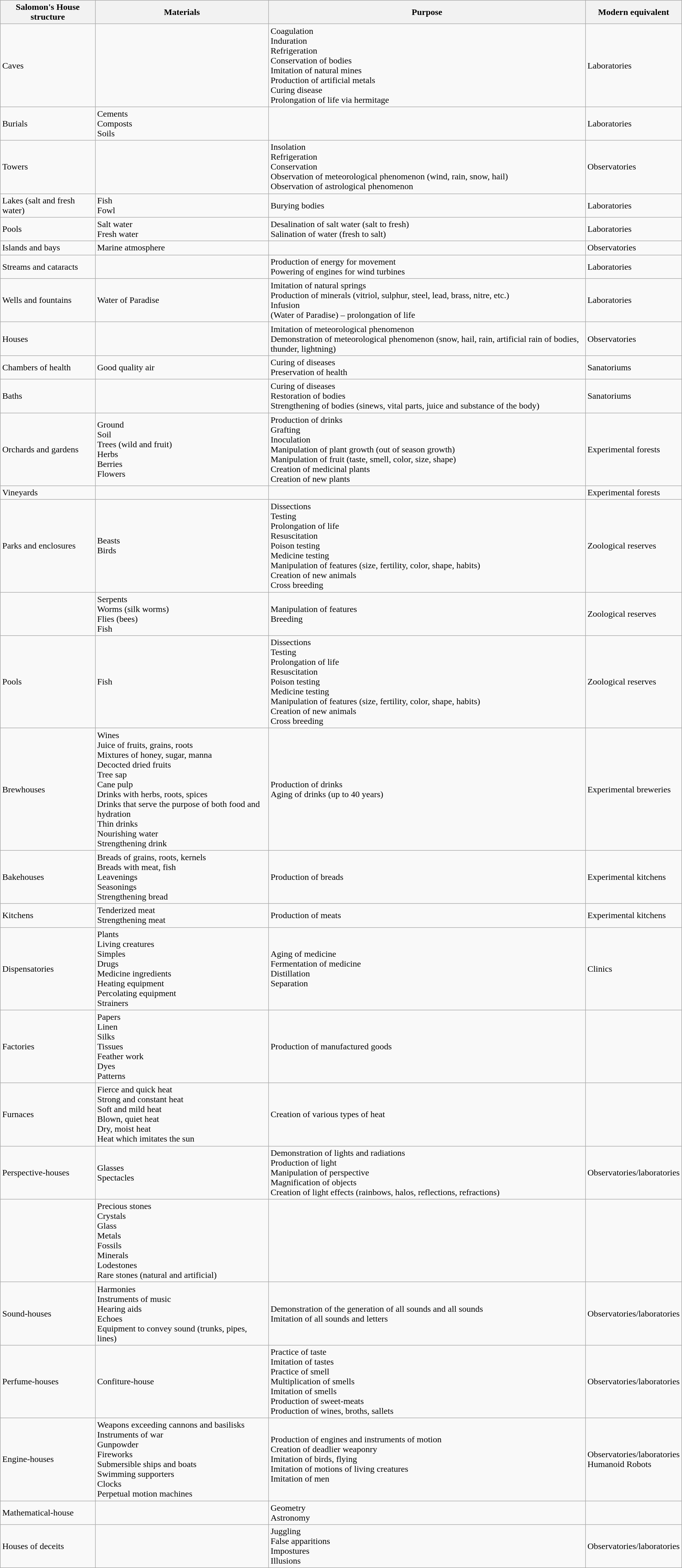<table class="wikitable">
<tr>
<th>Salomon's House structure</th>
<th>Materials</th>
<th>Purpose</th>
<th>Modern equivalent</th>
</tr>
<tr>
<td>Caves</td>
<td></td>
<td>Coagulation<br>Induration<br>Refrigeration<br>Conservation of bodies<br>Imitation of natural mines<br>Production of artificial metals<br>Curing disease<br>Prolongation of life via hermitage</td>
<td>Laboratories</td>
</tr>
<tr>
<td>Burials</td>
<td>Cements<br>Composts<br>Soils</td>
<td></td>
<td>Laboratories</td>
</tr>
<tr>
<td>Towers</td>
<td></td>
<td>Insolation<br>Refrigeration<br>Conservation<br>Observation of meteorological phenomenon (wind, rain, snow, hail)<br>Observation of astrological phenomenon</td>
<td>Observatories</td>
</tr>
<tr>
<td>Lakes (salt and fresh water)</td>
<td>Fish<br>Fowl</td>
<td>Burying bodies</td>
<td>Laboratories</td>
</tr>
<tr>
<td>Pools</td>
<td>Salt water<br>Fresh water</td>
<td>Desalination of salt water (salt to fresh)<br>Salination of water (fresh to salt)</td>
<td>Laboratories</td>
</tr>
<tr>
<td>Islands and bays</td>
<td>Marine atmosphere</td>
<td></td>
<td>Observatories</td>
</tr>
<tr>
<td>Streams and cataracts</td>
<td></td>
<td>Production of energy for movement<br>Powering of engines for wind turbines</td>
<td>Laboratories</td>
</tr>
<tr>
<td>Wells and fountains</td>
<td>Water of Paradise</td>
<td>Imitation of natural springs<br>Production of minerals (vitriol, sulphur, steel, lead, brass, nitre, etc.)<br>Infusion<br>(Water of Paradise) – prolongation of life</td>
<td>Laboratories</td>
</tr>
<tr>
<td>Houses</td>
<td></td>
<td>Imitation of meteorological phenomenon<br>Demonstration of meteorological phenomenon (snow, hail, rain, artificial rain of bodies, thunder, lightning)</td>
<td>Observatories</td>
</tr>
<tr>
<td>Chambers of health</td>
<td>Good quality air</td>
<td>Curing of diseases<br>Preservation of health</td>
<td>Sanatoriums</td>
</tr>
<tr>
<td>Baths</td>
<td></td>
<td>Curing of diseases<br>Restoration of bodies<br>Strengthening of bodies (sinews, vital parts, juice and substance of the body)</td>
<td>Sanatoriums</td>
</tr>
<tr>
<td>Orchards and gardens</td>
<td>Ground<br>Soil<br>Trees (wild and fruit)<br>Herbs<br>Berries<br>Flowers</td>
<td>Production of drinks<br>Grafting<br>Inoculation<br>Manipulation of plant growth (out of season growth)<br>Manipulation of fruit (taste, smell, color, size, shape)<br>Creation of medicinal plants<br>Creation of new plants</td>
<td>Experimental forests</td>
</tr>
<tr>
<td>Vineyards</td>
<td></td>
<td></td>
<td>Experimental forests</td>
</tr>
<tr>
<td>Parks and enclosures</td>
<td>Beasts<br>Birds</td>
<td>Dissections<br>Testing<br>Prolongation of life<br>Resuscitation<br>Poison testing<br>Medicine testing<br>Manipulation of features (size, fertility, color, shape, habits)<br>Creation of new animals<br>Cross breeding</td>
<td>Zoological reserves</td>
</tr>
<tr>
<td></td>
<td>Serpents<br>Worms (silk worms)<br>Flies (bees)<br>Fish</td>
<td>Manipulation of features<br>Breeding</td>
<td>Zoological reserves</td>
</tr>
<tr>
<td>Pools</td>
<td>Fish</td>
<td>Dissections<br>Testing<br>Prolongation of life<br>Resuscitation<br>Poison testing<br>Medicine testing<br>Manipulation of features (size, fertility, color, shape, habits)<br>Creation of new animals<br>Cross breeding</td>
<td>Zoological reserves</td>
</tr>
<tr>
<td>Brewhouses</td>
<td>Wines<br>Juice of fruits, grains, roots<br>Mixtures of honey, sugar, manna<br>Decocted dried fruits<br>Tree sap<br>Cane pulp<br>Drinks with herbs, roots, spices<br>Drinks that serve the purpose of both food and hydration<br>Thin drinks<br>Nourishing water<br>Strengthening drink</td>
<td>Production of drinks<br>Aging of drinks (up to 40 years)</td>
<td>Experimental breweries</td>
</tr>
<tr>
<td>Bakehouses</td>
<td>Breads of grains, roots, kernels<br>Breads with meat, fish<br>Leavenings<br>Seasonings<br>Strengthening bread</td>
<td>Production of breads</td>
<td>Experimental kitchens</td>
</tr>
<tr>
<td>Kitchens</td>
<td>Tenderized meat<br>Strengthening meat</td>
<td>Production of meats</td>
<td>Experimental kitchens</td>
</tr>
<tr>
<td>Dispensatories</td>
<td>Plants<br>Living creatures<br>Simples<br>Drugs<br>Medicine ingredients<br>Heating equipment<br>Percolating equipment<br>Strainers</td>
<td>Aging of medicine<br>Fermentation of medicine<br>Distillation<br>Separation</td>
<td>Clinics</td>
</tr>
<tr>
<td>Factories</td>
<td>Papers<br>Linen<br>Silks<br>Tissues<br>Feather work<br>Dyes<br>Patterns</td>
<td>Production of manufactured goods</td>
<td></td>
</tr>
<tr>
<td>Furnaces</td>
<td>Fierce and quick heat<br>Strong and constant heat<br>Soft and mild heat<br>Blown, quiet heat<br>Dry, moist heat<br>Heat which imitates the sun</td>
<td>Creation of various types of heat</td>
<td></td>
</tr>
<tr>
<td>Perspective-houses</td>
<td>Glasses<br>Spectacles</td>
<td>Demonstration of lights and radiations<br>Production of light<br>Manipulation of perspective<br>Magnification of objects<br>Creation of light effects (rainbows, halos, reflections, refractions)</td>
<td>Observatories/laboratories</td>
</tr>
<tr>
<td></td>
<td>Precious stones<br>Crystals<br>Glass<br>Metals<br>Fossils<br>Minerals<br>Lodestones<br>Rare stones (natural and artificial)</td>
<td></td>
<td></td>
</tr>
<tr>
<td>Sound-houses</td>
<td>Harmonies<br>Instruments of music<br>Hearing aids<br>Echoes<br>Equipment to convey sound (trunks, pipes, lines)</td>
<td>Demonstration of the generation of all sounds and all sounds<br>Imitation of all sounds and letters</td>
<td>Observatories/laboratories</td>
</tr>
<tr>
<td>Perfume-houses</td>
<td>Confiture-house</td>
<td>Practice of taste<br>Imitation of tastes<br>Practice of smell<br>Multiplication of smells<br>Imitation of smells<br>Production of sweet-meats<br>Production of wines, broths, sallets</td>
<td>Observatories/laboratories</td>
</tr>
<tr>
<td>Engine-houses</td>
<td>Weapons exceeding cannons and basilisks<br>Instruments of war<br>Gunpowder<br>Fireworks<br>Submersible ships and boats<br>Swimming supporters<br>Clocks<br>Perpetual motion machines</td>
<td>Production of engines and instruments of motion<br>Creation of deadlier weaponry<br>Imitation of birds, flying<br>Imitation of motions of living creatures<br>Imitation of men</td>
<td>Observatories/laboratories<br>Humanoid Robots</td>
</tr>
<tr>
<td>Mathematical-house</td>
<td></td>
<td>Geometry<br>Astronomy</td>
<td></td>
</tr>
<tr>
<td>Houses of deceits</td>
<td></td>
<td>Juggling<br>False apparitions<br>Impostures<br>Illusions</td>
<td>Observatories/laboratories</td>
</tr>
</table>
